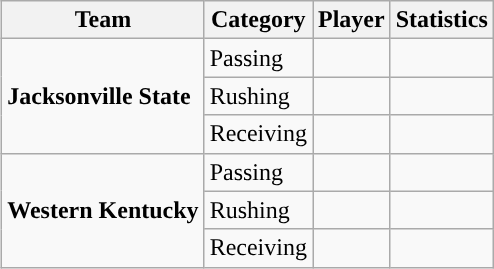<table class="wikitable" style="float: right;">
<tr>
<th>Team</th>
<th>Category</th>
<th>Player</th>
<th>Statistics</th>
</tr>
<tr>
<td rowspan=3><strong>Jacksonville State</strong></td>
<td>Passing</td>
<td></td>
<td></td>
</tr>
<tr>
<td>Rushing</td>
<td></td>
<td></td>
</tr>
<tr>
<td>Receiving</td>
<td></td>
<td></td>
</tr>
<tr>
<td rowspan=3><strong>Western Kentucky</strong></td>
<td>Passing</td>
<td></td>
<td></td>
</tr>
<tr>
<td>Rushing</td>
<td></td>
<td></td>
</tr>
<tr>
<td>Receiving</td>
<td></td>
<td></td>
</tr>
</table>
